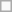<table class=wikitable>
<tr>
<td> </td>
</tr>
</table>
